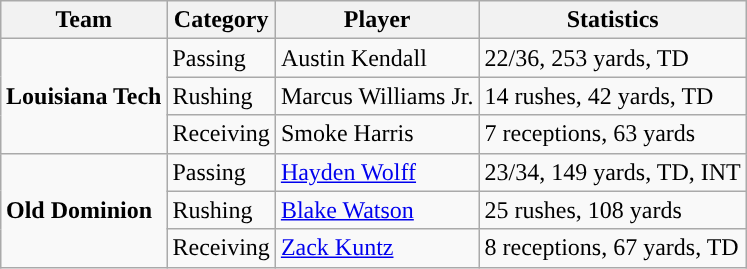<table class="wikitable" style="float: right;">
<tr>
<th>Team</th>
<th>Category</th>
<th>Player</th>
<th>Statistics</th>
</tr>
<tr>
<td rowspan=3><strong>Louisiana Tech</strong></td>
<td>Passing</td>
<td>Austin Kendall</td>
<td>22/36, 253 yards, TD</td>
</tr>
<tr>
<td>Rushing</td>
<td>Marcus Williams Jr.</td>
<td>14 rushes, 42 yards, TD</td>
</tr>
<tr>
<td>Receiving</td>
<td>Smoke Harris</td>
<td>7 receptions, 63 yards</td>
</tr>
<tr>
<td rowspan=3><strong>Old Dominion</strong></td>
<td>Passing</td>
<td><a href='#'>Hayden Wolff</a></td>
<td>23/34, 149 yards, TD, INT</td>
</tr>
<tr>
<td>Rushing</td>
<td><a href='#'>Blake Watson</a></td>
<td>25 rushes, 108 yards</td>
</tr>
<tr>
<td>Receiving</td>
<td><a href='#'>Zack Kuntz</a></td>
<td>8 receptions, 67 yards, TD</td>
</tr>
</table>
